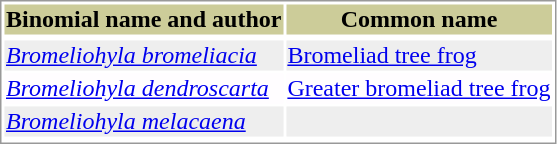<table style="text-align:left; border:1px solid #999999; ">
<tr style="background:#CCCC99; text-align: center; ">
<th>Binomial name and author</th>
<th>Common name</th>
</tr>
<tr>
</tr>
<tr style="background:#EEEEEE;">
<td><em><a href='#'>Bromeliohyla bromeliacia</a></em> </td>
<td><a href='#'>Bromeliad tree frog</a></td>
</tr>
<tr style="background:#FFFDFF;">
<td><em><a href='#'>Bromeliohyla dendroscarta</a></em> </td>
<td><a href='#'>Greater bromeliad tree frog</a></td>
</tr>
<tr style="background:#EEEEEE;">
<td><em><a href='#'>Bromeliohyla melacaena</a></em> </td>
<td></td>
</tr>
<tr>
</tr>
</table>
